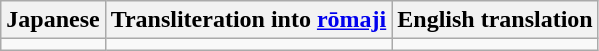<table class="wikitable">
<tr>
<th>Japanese</th>
<th>Transliteration into <a href='#'>rōmaji</a></th>
<th>English translation</th>
</tr>
<tr>
<td></td>
<td></td>
<td></td>
</tr>
</table>
